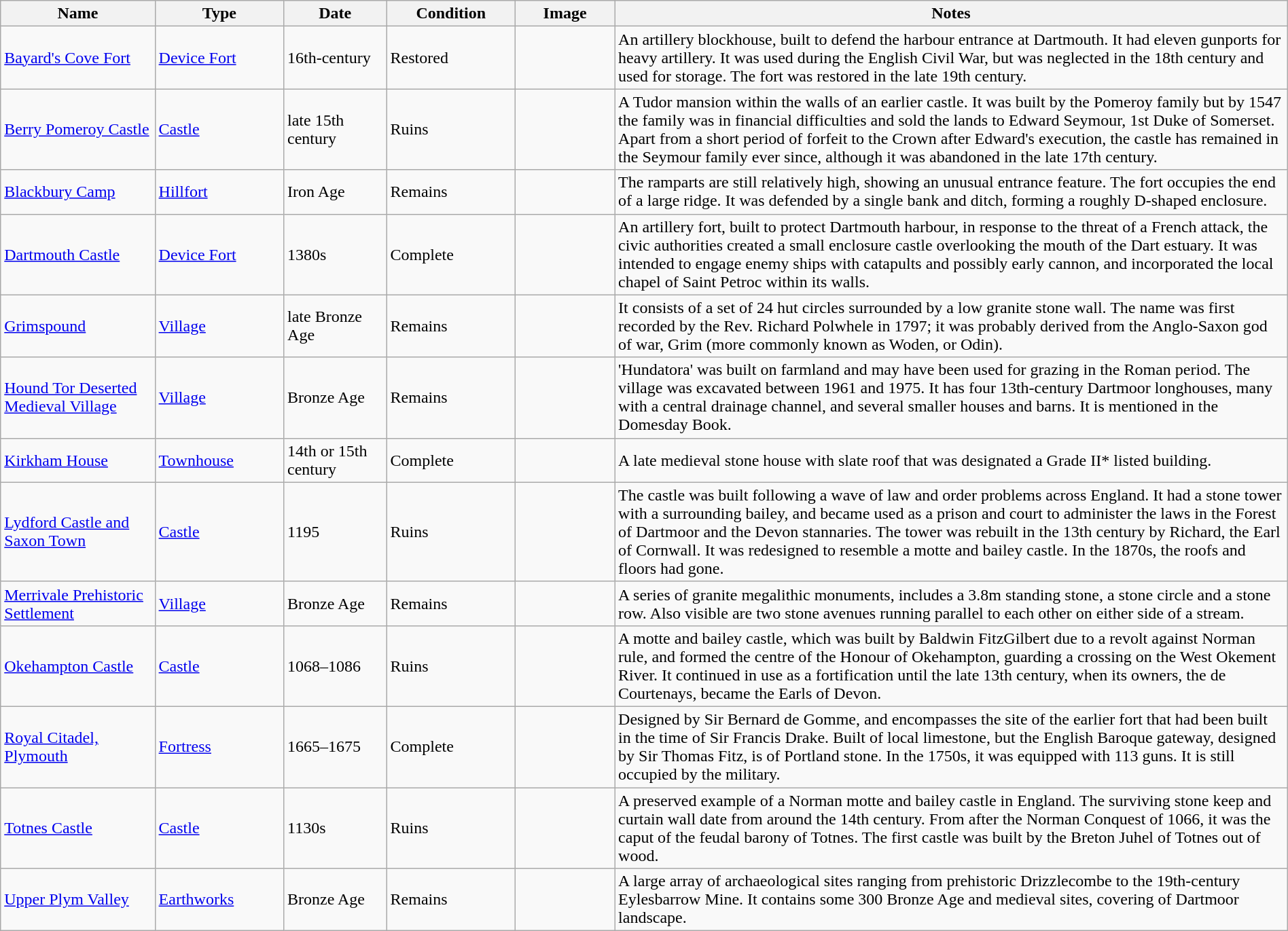<table class="wikitable sortable" width="100%">
<tr>
<th width="12%">Name</th>
<th width="10%">Type</th>
<th width="8%">Date</th>
<th width="10%">Condition</th>
<th class="unsortable" width="90px">Image</th>
<th class="unsortable">Notes</th>
</tr>
<tr>
<td><a href='#'>Bayard's Cove Fort</a></td>
<td><a href='#'>Device Fort</a></td>
<td>16th-century</td>
<td>Restored</td>
<td></td>
<td>An artillery blockhouse, built to defend the harbour entrance at Dartmouth. It had eleven gunports for heavy artillery. It was used during the English Civil War, but was neglected in the 18th century and used for storage. The fort was restored in the late 19th century.</td>
</tr>
<tr>
<td><a href='#'>Berry Pomeroy Castle</a></td>
<td><a href='#'>Castle</a></td>
<td>late 15th century</td>
<td>Ruins</td>
<td></td>
<td>A Tudor mansion within the walls of an earlier castle. It was built by the Pomeroy family but by 1547 the family was in financial difficulties and sold the lands to Edward Seymour, 1st Duke of Somerset. Apart from a short period of forfeit to the Crown after Edward's execution, the castle has remained in the Seymour family ever since, although it was abandoned in the late 17th century.</td>
</tr>
<tr>
<td><a href='#'>Blackbury Camp</a></td>
<td><a href='#'>Hillfort</a></td>
<td>Iron Age</td>
<td>Remains</td>
<td></td>
<td>The ramparts are still relatively high, showing an unusual entrance feature. The fort occupies the end of a large ridge. It was defended by a single bank and ditch, forming a roughly D-shaped enclosure.</td>
</tr>
<tr>
<td><a href='#'>Dartmouth Castle</a></td>
<td><a href='#'>Device Fort</a></td>
<td>1380s</td>
<td>Complete</td>
<td></td>
<td>An artillery fort, built to protect Dartmouth harbour, in response to the threat of a French attack, the civic authorities created a small enclosure castle overlooking the mouth of the Dart estuary. It was intended to engage enemy ships with catapults and possibly early cannon, and incorporated the local chapel of Saint Petroc within its walls.</td>
</tr>
<tr>
<td><a href='#'>Grimspound</a></td>
<td><a href='#'>Village</a></td>
<td>late Bronze Age</td>
<td>Remains</td>
<td></td>
<td>It consists of a set of 24 hut circles surrounded by a low granite stone wall. The name was first recorded by the Rev. Richard Polwhele in 1797; it was probably derived from the Anglo-Saxon god of war, Grim (more commonly known as Woden, or Odin).</td>
</tr>
<tr>
<td><a href='#'>Hound Tor Deserted Medieval Village</a></td>
<td><a href='#'>Village</a></td>
<td>Bronze Age</td>
<td>Remains</td>
<td></td>
<td>'Hundatora' was built on farmland and may have been used for grazing in the Roman period. The village was excavated between 1961 and 1975. It has four 13th-century Dartmoor longhouses, many with a central drainage channel, and several smaller houses and barns. It is mentioned in the Domesday Book.</td>
</tr>
<tr>
<td><a href='#'>Kirkham House</a></td>
<td><a href='#'>Townhouse</a></td>
<td>14th or 15th century</td>
<td>Complete</td>
<td></td>
<td>A late medieval stone house with slate roof that was designated a Grade II* listed building.</td>
</tr>
<tr>
<td><a href='#'>Lydford Castle and Saxon Town</a></td>
<td><a href='#'>Castle</a></td>
<td>1195</td>
<td>Ruins</td>
<td></td>
<td>The castle was built following a wave of law and order problems across England. It had a stone tower with a surrounding bailey, and became used as a prison and court to administer the laws in the Forest of Dartmoor and the Devon stannaries. The tower was rebuilt in the 13th century by Richard, the Earl of Cornwall. It was redesigned to resemble a motte and bailey castle. In the 1870s, the roofs and floors had gone.</td>
</tr>
<tr>
<td><a href='#'>Merrivale Prehistoric Settlement</a></td>
<td><a href='#'>Village</a></td>
<td>Bronze Age</td>
<td>Remains</td>
<td></td>
<td>A series of granite megalithic monuments, includes a 3.8m standing stone, a stone circle and a stone row. Also visible are two stone avenues running parallel to each other on either side of a stream.</td>
</tr>
<tr>
<td><a href='#'>Okehampton Castle</a></td>
<td><a href='#'>Castle</a></td>
<td>1068–1086</td>
<td>Ruins</td>
<td></td>
<td>A motte and bailey castle, which was built by Baldwin FitzGilbert due to a revolt against Norman rule, and formed the centre of the Honour of Okehampton, guarding a crossing on the West Okement River. It continued in use as a fortification until the late 13th century, when its owners, the de Courtenays, became the Earls of Devon.</td>
</tr>
<tr>
<td><a href='#'>Royal Citadel, Plymouth</a></td>
<td><a href='#'>Fortress</a></td>
<td>1665–1675</td>
<td>Complete</td>
<td></td>
<td>Designed by Sir Bernard de Gomme, and encompasses the site of the earlier fort that had been built in the time of Sir Francis Drake. Built of local limestone, but the English Baroque gateway, designed by Sir Thomas Fitz, is of Portland stone. In the 1750s, it was equipped with 113 guns. It is still occupied by the military.</td>
</tr>
<tr>
<td><a href='#'>Totnes Castle</a></td>
<td><a href='#'>Castle</a></td>
<td>1130s</td>
<td>Ruins</td>
<td></td>
<td>A preserved example of a Norman motte and bailey castle in England. The surviving stone keep and curtain wall date from around the 14th century. From after the Norman Conquest of 1066, it was the caput of the feudal barony of Totnes. The first castle was built by the Breton Juhel of Totnes out of wood.</td>
</tr>
<tr>
<td><a href='#'>Upper Plym Valley</a></td>
<td><a href='#'>Earthworks</a></td>
<td>Bronze Age</td>
<td>Remains</td>
<td></td>
<td>A large array of archaeological sites ranging from prehistoric Drizzlecombe to the 19th-century Eylesbarrow Mine. It contains some 300 Bronze Age and medieval sites, covering  of Dartmoor landscape.</td>
</tr>
</table>
